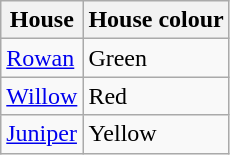<table class="wikitable">
<tr>
<th>House</th>
<th>House colour</th>
</tr>
<tr>
<td><a href='#'>Rowan</a></td>
<td>Green</td>
</tr>
<tr>
<td><a href='#'>Willow</a></td>
<td>Red</td>
</tr>
<tr>
<td><a href='#'>Juniper</a></td>
<td>Yellow</td>
</tr>
</table>
